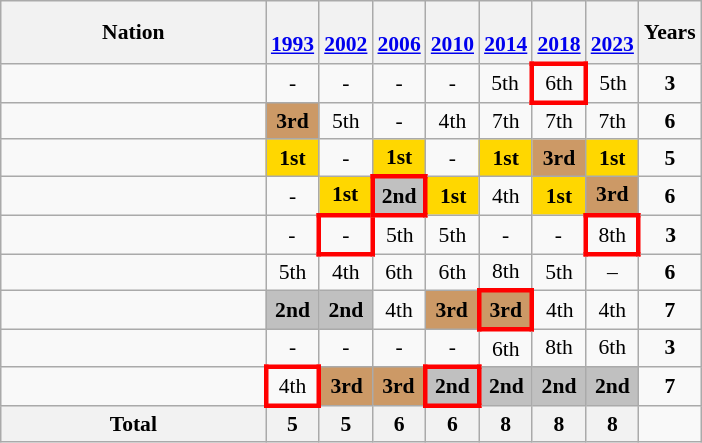<table class="wikitable" style="text-align:center; font-size:90%">
<tr>
<th width=170>Nation</th>
<th><br><a href='#'>1993</a></th>
<th><br><a href='#'>2002</a></th>
<th><br><a href='#'>2006</a></th>
<th><br><a href='#'>2010</a></th>
<th><br><a href='#'>2014</a></th>
<th><br><a href='#'>2018</a></th>
<th><br><a href='#'>2023</a></th>
<th>Years</th>
</tr>
<tr>
<td align=left></td>
<td>-</td>
<td>-</td>
<td>-</td>
<td>-</td>
<td>5th</td>
<td style="border:3px solid red">6th</td>
<td>5th</td>
<td><strong>3</strong></td>
</tr>
<tr>
<td align=left></td>
<td bgcolor=#cc9966><strong>3rd</strong></td>
<td>5th</td>
<td>-</td>
<td>4th</td>
<td>7th</td>
<td>7th</td>
<td>7th</td>
<td><strong>6</strong></td>
</tr>
<tr>
<td align=left></td>
<td bgcolor=gold><strong>1st</strong></td>
<td>-</td>
<td bgcolor=gold><strong>1st</strong></td>
<td>-</td>
<td bgcolor=gold><strong>1st</strong></td>
<td bgcolor=#cc9966><strong>3rd</strong></td>
<td bgcolor=gold><strong>1st</strong></td>
<td><strong>5</strong></td>
</tr>
<tr>
<td align=left></td>
<td>-</td>
<td bgcolor=gold><strong>1st</strong></td>
<td bgcolor=silver style="border:3px solid red"><strong>2nd</strong></td>
<td bgcolor=gold><strong>1st</strong></td>
<td>4th</td>
<td bgcolor=gold><strong>1st</strong></td>
<td bgcolor=#cc9966><strong>3rd</strong></td>
<td><strong>6</strong></td>
</tr>
<tr>
<td align=left></td>
<td>-</td>
<td style="border:3px solid red">-</td>
<td>5th</td>
<td>5th</td>
<td>-</td>
<td>-</td>
<td style="border:3px solid red">8th</td>
<td><strong>3</strong></td>
</tr>
<tr>
<td align=left></td>
<td>5th</td>
<td>4th</td>
<td>6th</td>
<td>6th</td>
<td>8th</td>
<td>5th</td>
<td>–</td>
<td><strong>6</strong></td>
</tr>
<tr>
<td align=left></td>
<td bgcolor=silver><strong>2nd</strong></td>
<td bgcolor=silver><strong>2nd</strong></td>
<td>4th</td>
<td bgcolor=#cc9966><strong>3rd</strong></td>
<td bgcolor=#cc9966 style="border:3px solid red"><strong>3rd</strong></td>
<td>4th</td>
<td>4th</td>
<td><strong>7</strong></td>
</tr>
<tr>
<td align=left></td>
<td>-</td>
<td>-</td>
<td>-</td>
<td>-</td>
<td>6th</td>
<td>8th</td>
<td>6th</td>
<td><strong>3</strong></td>
</tr>
<tr>
<td align=left></td>
<td style="border:3px solid red">4th</td>
<td bgcolor=#cc9966><strong>3rd</strong></td>
<td bgcolor=#cc9966><strong>3rd</strong></td>
<td bgcolor=silver style="border:3px solid red"><strong>2nd</strong></td>
<td bgcolor=silver><strong>2nd</strong></td>
<td bgcolor=silver><strong>2nd</strong></td>
<td bgcolor=silver><strong>2nd</strong></td>
<td><strong>7</strong></td>
</tr>
<tr>
<th>Total</th>
<th>5</th>
<th>5</th>
<th>6</th>
<th>6</th>
<th>8</th>
<th>8</th>
<th>8</th>
</tr>
</table>
